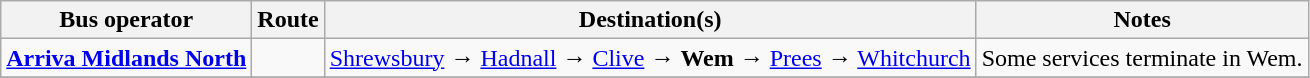<table class="wikitable">
<tr>
<th>Bus operator</th>
<th>Route</th>
<th>Destination(s)</th>
<th>Notes</th>
</tr>
<tr>
<td><strong><a href='#'>Arriva Midlands North</a></strong></td>
<td><strong></strong></td>
<td><a href='#'>Shrewsbury</a> → <a href='#'>Hadnall</a> → <a href='#'>Clive</a> → <strong>Wem</strong> → <a href='#'>Prees</a> → <a href='#'>Whitchurch</a></td>
<td>Some services terminate in Wem.</td>
</tr>
<tr>
</tr>
</table>
